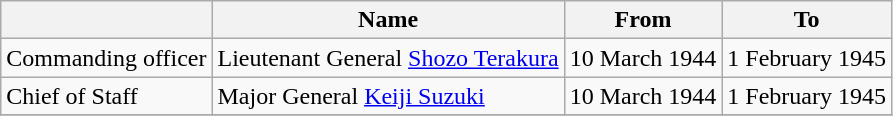<table class=wikitable>
<tr>
<th></th>
<th>Name</th>
<th>From</th>
<th>To</th>
</tr>
<tr>
<td>Commanding officer</td>
<td>Lieutenant General <a href='#'>Shozo Terakura</a></td>
<td>10 March 1944</td>
<td>1 February 1945</td>
</tr>
<tr>
<td>Chief of Staff</td>
<td>Major General <a href='#'>Keiji Suzuki</a></td>
<td>10 March 1944</td>
<td>1 February 1945</td>
</tr>
<tr>
</tr>
</table>
